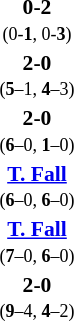<table style="width:100%;" cellspacing="1">
<tr>
<th width=25%></th>
<th width=10%></th>
<th width=25%></th>
</tr>
<tr style=font-size:90%>
<td align=right></td>
<td align=center><strong> 0-2 </strong><br><small>(0-<strong>1</strong>, 0-<strong>3</strong>)</small></td>
<td><strong> </strong></td>
</tr>
<tr style=font-size:90%>
<td align=right><strong></strong></td>
<td align=center><strong> 2-0 </strong><br><small>(<strong>5</strong>–1, <strong>4</strong>–3)</small></td>
<td></td>
</tr>
<tr style=font-size:90%>
<td align=right><strong></strong></td>
<td align=center><strong> 2-0 </strong><br><small>(<strong>6</strong>–0, <strong>1</strong>–0)</small></td>
<td></td>
</tr>
<tr style=font-size:90%>
<td align=right><strong></strong></td>
<td align=center><strong> <a href='#'>T. Fall</a> </strong><br><small>(<strong>6</strong>–0, <strong>6</strong>–0)</small></td>
<td></td>
</tr>
<tr style=font-size:90%>
<td align=right><strong></strong></td>
<td align=center><strong> <a href='#'>T. Fall</a> </strong><br><small>(<strong>7</strong>–0, <strong>6</strong>–0)</small></td>
<td></td>
</tr>
<tr style=font-size:90%>
<td align=right><strong></strong></td>
<td align=center><strong> 2-0 </strong><br><small>(<strong>9</strong>–4, <strong>4</strong>–2)</small></td>
<td></td>
</tr>
</table>
